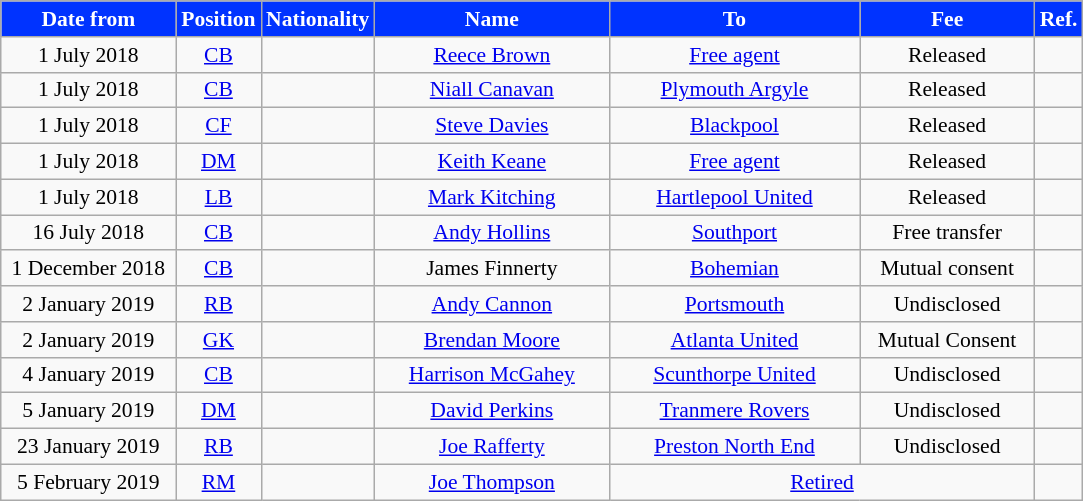<table class="wikitable"  style="text-align:center; font-size:90%; ">
<tr>
<th style="background:#0033FF; color:#FFFFFF; width:110px;">Date from</th>
<th style="background:#0033FF; color:#FFFFFF; width:50px;">Position</th>
<th style="background:#0033FF; color:#FFFFFF; width:50px;">Nationality</th>
<th style="background:#0033FF; color:#FFFFFF; width:150px;">Name</th>
<th style="background:#0033FF; color:#FFFFFF; width:160px;">To</th>
<th style="background:#0033FF; color:#FFFFFF; width:110px;">Fee</th>
<th style="background:#0033FF; color:#FFFFFF; width:25px;">Ref.</th>
</tr>
<tr>
<td>1 July 2018</td>
<td><a href='#'>CB</a></td>
<td></td>
<td><a href='#'>Reece Brown</a></td>
<td><a href='#'>Free agent</a></td>
<td>Released</td>
<td></td>
</tr>
<tr>
<td>1 July 2018</td>
<td><a href='#'>CB</a></td>
<td></td>
<td><a href='#'>Niall Canavan</a></td>
<td><a href='#'>Plymouth Argyle</a></td>
<td>Released</td>
<td></td>
</tr>
<tr>
<td>1 July 2018</td>
<td><a href='#'>CF</a></td>
<td></td>
<td><a href='#'>Steve Davies</a></td>
<td><a href='#'>Blackpool</a></td>
<td>Released</td>
<td></td>
</tr>
<tr>
<td>1 July 2018</td>
<td><a href='#'>DM</a></td>
<td></td>
<td><a href='#'>Keith Keane</a></td>
<td><a href='#'>Free agent</a></td>
<td>Released</td>
<td></td>
</tr>
<tr>
<td>1 July 2018</td>
<td><a href='#'>LB</a></td>
<td></td>
<td><a href='#'>Mark Kitching</a></td>
<td><a href='#'>Hartlepool United</a></td>
<td>Released</td>
<td></td>
</tr>
<tr>
<td>16 July 2018</td>
<td><a href='#'>CB</a></td>
<td></td>
<td><a href='#'>Andy Hollins</a></td>
<td><a href='#'>Southport</a></td>
<td>Free transfer</td>
<td></td>
</tr>
<tr>
<td>1 December 2018</td>
<td><a href='#'>CB</a></td>
<td></td>
<td>James Finnerty</td>
<td> <a href='#'>Bohemian</a></td>
<td>Mutual consent</td>
<td></td>
</tr>
<tr>
<td>2 January 2019</td>
<td><a href='#'>RB</a></td>
<td></td>
<td><a href='#'>Andy Cannon</a></td>
<td><a href='#'>Portsmouth</a></td>
<td>Undisclosed</td>
<td></td>
</tr>
<tr>
<td>2 January 2019</td>
<td><a href='#'>GK</a></td>
<td></td>
<td><a href='#'>Brendan Moore</a></td>
<td> <a href='#'>Atlanta United</a></td>
<td>Mutual Consent</td>
<td></td>
</tr>
<tr>
<td>4 January 2019</td>
<td><a href='#'>CB</a></td>
<td></td>
<td><a href='#'>Harrison McGahey</a></td>
<td><a href='#'>Scunthorpe United</a></td>
<td>Undisclosed</td>
<td></td>
</tr>
<tr>
<td>5 January 2019</td>
<td><a href='#'>DM</a></td>
<td></td>
<td><a href='#'>David Perkins</a></td>
<td><a href='#'>Tranmere Rovers</a></td>
<td>Undisclosed</td>
<td></td>
</tr>
<tr>
<td>23 January 2019</td>
<td><a href='#'>RB</a></td>
<td></td>
<td><a href='#'>Joe Rafferty</a></td>
<td><a href='#'>Preston North End</a></td>
<td>Undisclosed</td>
<td></td>
</tr>
<tr>
<td>5 February 2019</td>
<td><a href='#'>RM</a></td>
<td></td>
<td><a href='#'>Joe Thompson</a></td>
<td colspan="2"><a href='#'>Retired</a></td>
<td></td>
</tr>
</table>
